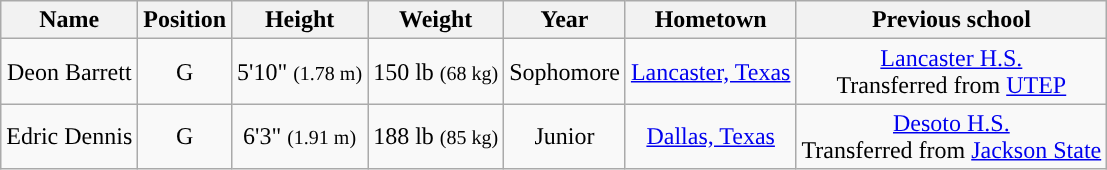<table class="wikitable" style="text-align: center">
<tr align=center>
<th>Name</th>
<th>Position</th>
<th>Height</th>
<th>Weight</th>
<th>Year</th>
<th>Hometown</th>
<th>Previous school</th>
</tr>
<tr>
<td>Deon Barrett</td>
<td>G</td>
<td>5'10" <small>(1.78 m)</small></td>
<td>150 lb <small>(68 kg)</small></td>
<td>Sophomore</td>
<td><a href='#'>Lancaster, Texas</a></td>
<td><a href='#'>Lancaster H.S.</a><br>Transferred from <a href='#'>UTEP</a></td>
</tr>
<tr>
<td>Edric Dennis</td>
<td>G</td>
<td>6'3" <small>(1.91 m)</small></td>
<td>188 lb <small>(85 kg)</small></td>
<td>Junior</td>
<td><a href='#'>Dallas, Texas</a></td>
<td><a href='#'>Desoto H.S.</a><br>Transferred from <a href='#'>Jackson State</a></td>
</tr>
</table>
